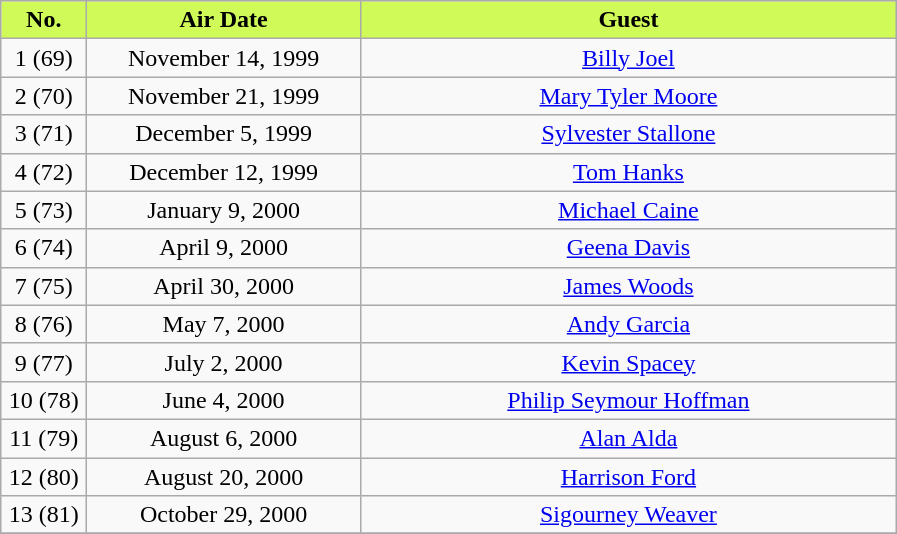<table class="wikitable" style="text-align:center;">
<tr>
<th width="50" style="background:#D0FA58">No.</th>
<th width="175" style="background:#D0FA58">Air Date</th>
<th width="350" style="background:#D0FA58">Guest</th>
</tr>
<tr>
<td>1 (69)</td>
<td>November 14, 1999</td>
<td><a href='#'>Billy Joel</a></td>
</tr>
<tr>
<td>2 (70)</td>
<td>November 21, 1999</td>
<td><a href='#'>Mary Tyler Moore</a></td>
</tr>
<tr>
<td>3 (71)</td>
<td>December 5, 1999</td>
<td><a href='#'>Sylvester Stallone</a></td>
</tr>
<tr>
<td>4 (72)</td>
<td>December 12, 1999</td>
<td><a href='#'>Tom Hanks</a></td>
</tr>
<tr>
<td>5 (73)</td>
<td>January 9, 2000</td>
<td><a href='#'>Michael Caine</a></td>
</tr>
<tr>
<td>6 (74)</td>
<td>April 9, 2000</td>
<td><a href='#'>Geena Davis</a></td>
</tr>
<tr>
<td>7 (75)</td>
<td>April 30, 2000</td>
<td><a href='#'>James Woods</a></td>
</tr>
<tr>
<td>8 (76)</td>
<td>May 7, 2000</td>
<td><a href='#'>Andy Garcia</a></td>
</tr>
<tr>
<td>9 (77)</td>
<td>July 2, 2000</td>
<td><a href='#'>Kevin Spacey</a></td>
</tr>
<tr>
<td>10 (78)</td>
<td>June 4, 2000</td>
<td><a href='#'>Philip Seymour Hoffman</a></td>
</tr>
<tr>
<td>11 (79)</td>
<td>August 6, 2000</td>
<td><a href='#'>Alan Alda</a></td>
</tr>
<tr>
<td>12 (80)</td>
<td>August 20, 2000</td>
<td><a href='#'>Harrison Ford</a></td>
</tr>
<tr>
<td>13 (81)</td>
<td>October 29, 2000</td>
<td><a href='#'>Sigourney Weaver</a></td>
</tr>
<tr>
</tr>
</table>
